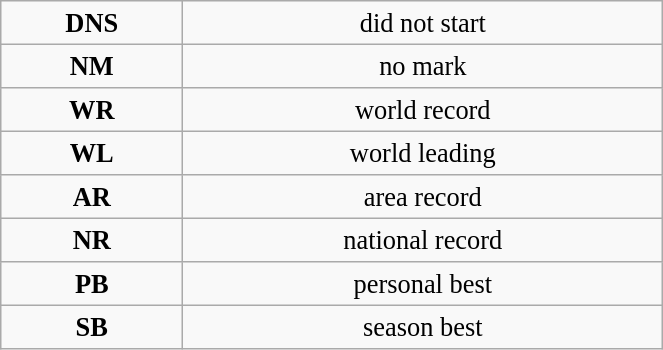<table class="wikitable" style=" text-align:center; font-size:110%;" width="35%">
<tr>
<td><strong>DNS</strong></td>
<td>did not start</td>
</tr>
<tr>
<td><strong>NM</strong></td>
<td>no mark</td>
</tr>
<tr>
<td><strong>WR</strong></td>
<td>world record</td>
</tr>
<tr>
<td><strong>WL</strong></td>
<td>world leading</td>
</tr>
<tr>
<td><strong>AR</strong></td>
<td>area record</td>
</tr>
<tr>
<td><strong>NR</strong></td>
<td>national record</td>
</tr>
<tr>
<td><strong>PB</strong></td>
<td>personal best</td>
</tr>
<tr>
<td><strong>SB</strong></td>
<td>season best</td>
</tr>
</table>
